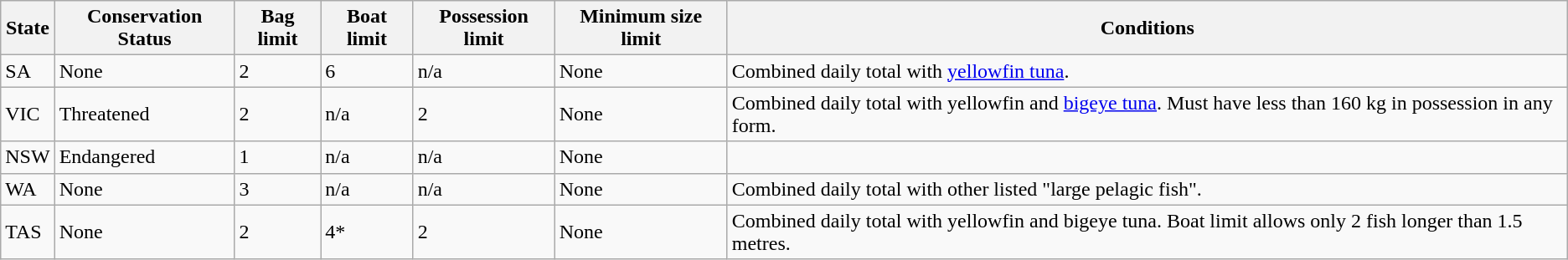<table class="wikitable">
<tr>
<th>State</th>
<th>Conservation Status</th>
<th>Bag limit</th>
<th>Boat limit</th>
<th>Possession limit</th>
<th>Minimum size limit</th>
<th>Conditions</th>
</tr>
<tr>
<td>SA</td>
<td>None</td>
<td>2</td>
<td>6</td>
<td>n/a</td>
<td>None</td>
<td>Combined daily total with <a href='#'>yellowfin tuna</a>.</td>
</tr>
<tr>
<td>VIC</td>
<td>Threatened</td>
<td>2</td>
<td>n/a</td>
<td>2</td>
<td>None</td>
<td>Combined daily total with yellowfin and <a href='#'>bigeye tuna</a>. Must have less than 160 kg in possession in any form.</td>
</tr>
<tr>
<td>NSW</td>
<td>Endangered</td>
<td>1</td>
<td>n/a</td>
<td>n/a</td>
<td>None</td>
<td></td>
</tr>
<tr>
<td>WA</td>
<td>None</td>
<td>3</td>
<td>n/a</td>
<td>n/a</td>
<td>None</td>
<td>Combined daily total with other listed "large pelagic fish".</td>
</tr>
<tr>
<td>TAS</td>
<td>None</td>
<td>2</td>
<td>4*</td>
<td>2</td>
<td>None</td>
<td>Combined daily total with yellowfin and bigeye tuna. Boat limit allows only 2 fish longer than 1.5 metres.</td>
</tr>
</table>
